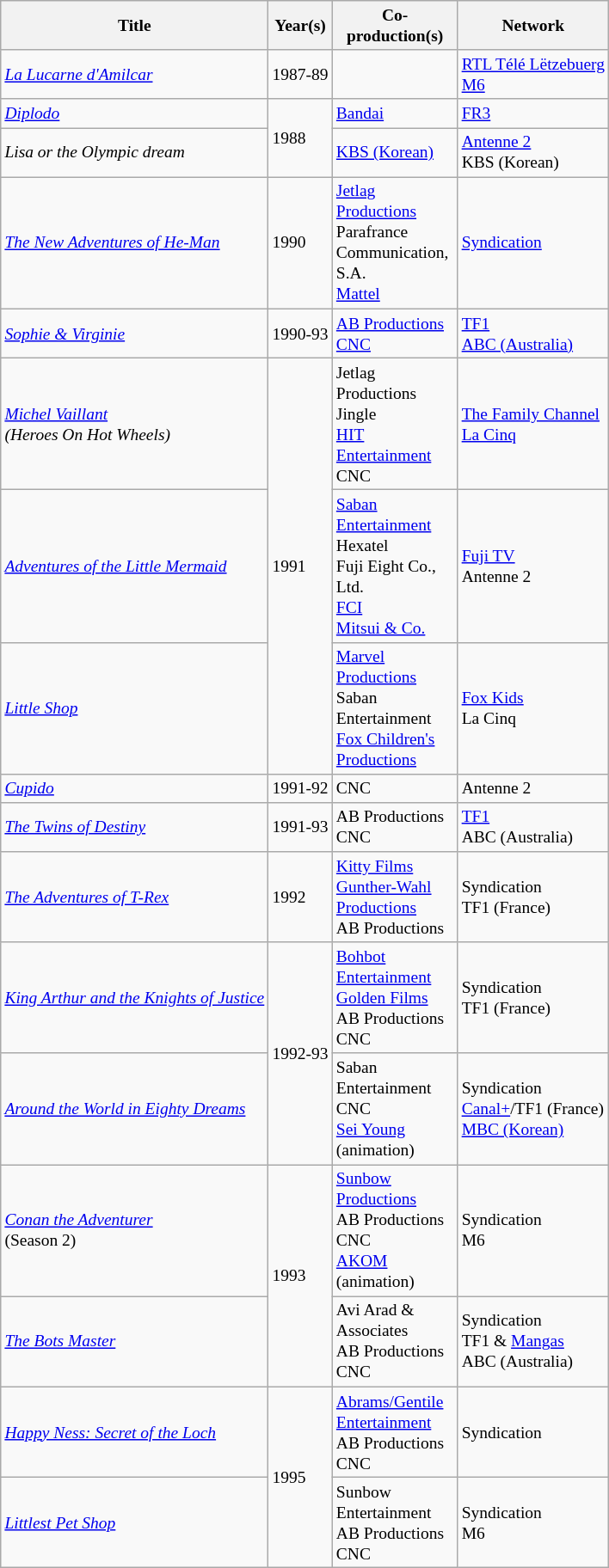<table class="wikitable sortable" style="font-size:small">
<tr>
<th>Title</th>
<th>Year(s)</th>
<th style="width:7em;">Co-production(s)</th>
<th>Network</th>
</tr>
<tr>
<td><em><a href='#'>La Lucarne d'Amilcar</a></em></td>
<td>1987-89</td>
<td></td>
<td><a href='#'>RTL Télé Lëtzebuerg</a><br><a href='#'>M6</a></td>
</tr>
<tr>
<td><em><a href='#'>Diplodo</a></em></td>
<td rowspan="2">1988</td>
<td><a href='#'>Bandai</a></td>
<td><a href='#'>FR3</a></td>
</tr>
<tr>
<td><em>Lisa or the Olympic dream</em></td>
<td><a href='#'>KBS (Korean)</a></td>
<td><a href='#'>Antenne 2</a><br>KBS (Korean)</td>
</tr>
<tr>
<td><em><a href='#'>The New Adventures of He-Man</a></em></td>
<td>1990</td>
<td><a href='#'>Jetlag Productions</a><br>Parafrance Communication, S.A.<br><a href='#'>Mattel</a></td>
<td><a href='#'>Syndication</a></td>
</tr>
<tr>
<td><em><a href='#'>Sophie & Virginie</a></em></td>
<td>1990-93</td>
<td><a href='#'>AB Productions</a><br><a href='#'>CNC</a></td>
<td><a href='#'>TF1</a><br><a href='#'>ABC (Australia)</a></td>
</tr>
<tr>
<td><em><a href='#'>Michel Vaillant</a><br>(Heroes On Hot Wheels)</em></td>
<td rowspan="3">1991</td>
<td>Jetlag Productions<br>Jingle<br><a href='#'>HIT Entertainment</a><br>CNC</td>
<td><a href='#'>The Family Channel</a><br><a href='#'>La Cinq</a></td>
</tr>
<tr>
<td><em><a href='#'>Adventures of the Little Mermaid</a></em></td>
<td><a href='#'>Saban Entertainment</a><br>Hexatel<br>Fuji Eight Co., Ltd.<br><a href='#'>FCI</a><br><a href='#'>Mitsui & Co.</a></td>
<td><a href='#'>Fuji TV</a><br>Antenne 2</td>
</tr>
<tr>
<td><em><a href='#'>Little Shop</a></em></td>
<td><a href='#'>Marvel Productions</a><br>Saban Entertainment<br><a href='#'>Fox Children's Productions</a></td>
<td><a href='#'>Fox Kids</a><br>La Cinq</td>
</tr>
<tr>
<td><em><a href='#'>Cupido</a></em></td>
<td>1991-92</td>
<td>CNC</td>
<td>Antenne 2</td>
</tr>
<tr>
<td><em><a href='#'>The Twins of Destiny</a></em></td>
<td>1991-93</td>
<td>AB Productions<br>CNC</td>
<td><a href='#'>TF1</a><br>ABC (Australia)</td>
</tr>
<tr>
<td><em><a href='#'>The Adventures of T-Rex</a></em></td>
<td>1992</td>
<td><a href='#'>Kitty Films</a><br><a href='#'>Gunther-Wahl Productions</a><br>AB Productions</td>
<td>Syndication<br>TF1 (France)</td>
</tr>
<tr>
<td><em><a href='#'>King Arthur and the Knights of Justice</a></em></td>
<td rowspan="2">1992-93</td>
<td><a href='#'>Bohbot Entertainment</a><br><a href='#'>Golden Films</a><br>AB Productions<br>CNC</td>
<td>Syndication<br>TF1 (France)</td>
</tr>
<tr>
<td><em><a href='#'>Around the World in Eighty Dreams</a></em></td>
<td>Saban Entertainment<br>CNC<br><a href='#'>Sei Young</a> (animation)</td>
<td>Syndication<br><a href='#'>Canal+</a>/TF1 (France)<br><a href='#'>MBC (Korean)</a></td>
</tr>
<tr>
<td><em><a href='#'>Conan the Adventurer</a></em><br>(Season 2)</td>
<td rowspan="2">1993</td>
<td><a href='#'>Sunbow Productions</a><br>AB Productions<br>CNC<br><a href='#'>AKOM</a> (animation)</td>
<td>Syndication<br>M6</td>
</tr>
<tr>
<td><em><a href='#'>The Bots Master</a></em></td>
<td>Avi Arad & Associates<br>AB Productions<br>CNC</td>
<td>Syndication<br>TF1 & <a href='#'>Mangas</a><br>ABC (Australia)</td>
</tr>
<tr>
<td><em><a href='#'>Happy Ness: Secret of the Loch</a></em></td>
<td rowspan="2">1995</td>
<td><a href='#'>Abrams/Gentile Entertainment</a><br>AB Productions<br>CNC</td>
<td>Syndication</td>
</tr>
<tr>
<td><em><a href='#'>Littlest Pet Shop</a></em></td>
<td>Sunbow Entertainment<br>AB Productions<br>CNC</td>
<td>Syndication<br>M6</td>
</tr>
</table>
